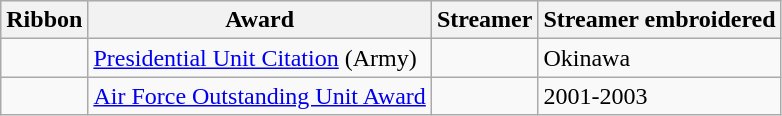<table class="wikitable">
<tr style="background:#efefef;">
<th>Ribbon</th>
<th>Award</th>
<th>Streamer</th>
<th>Streamer embroidered</th>
</tr>
<tr>
<td></td>
<td><a href='#'>Presidential Unit Citation</a> (Army)</td>
<td></td>
<td>Okinawa</td>
</tr>
<tr>
<td></td>
<td><a href='#'>Air Force Outstanding Unit Award</a></td>
<td></td>
<td>2001-2003</td>
</tr>
</table>
